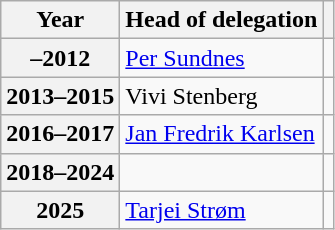<table class="wikitable plainrowheaders">
<tr>
<th>Year</th>
<th>Head of delegation</th>
<th></th>
</tr>
<tr>
<th scope="row">–2012</th>
<td><a href='#'>Per Sundnes</a></td>
<td></td>
</tr>
<tr>
<th scope="row">2013–2015</th>
<td>Vivi Stenberg</td>
<td></td>
</tr>
<tr>
<th scope="row">2016–2017</th>
<td><a href='#'>Jan Fredrik Karlsen</a></td>
<td></td>
</tr>
<tr>
<th scope="row">2018–2024</th>
<td></td>
<td></td>
</tr>
<tr>
<th scope="row">2025</th>
<td><a href='#'>Tarjei Strøm</a></td>
<td></td>
</tr>
</table>
